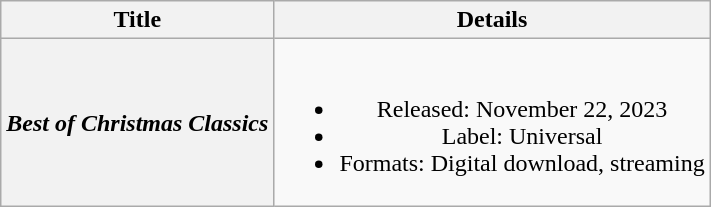<table class="wikitable plainrowheaders" style="text-align:center;">
<tr>
<th scope="col">Title</th>
<th scope="col">Details</th>
</tr>
<tr>
<th scope="row"><em>Best of Christmas Classics</em></th>
<td><br><ul><li>Released: November 22, 2023</li><li>Label: Universal</li><li>Formats: Digital download, streaming</li></ul></td>
</tr>
</table>
